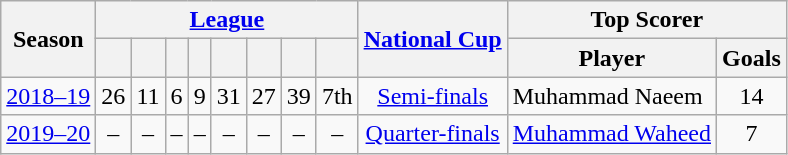<table class="wikitable sortable" style="text-align: center">
<tr>
<th scope="col" rowspan="2">Season</th>
<th colspan=8 class="unsortable"><a href='#'>League</a></th>
<th scope="col" rowspan=2 class="unsortable"><strong><a href='#'>National Cup</a></strong><br></th>
<th scope="col" colspan=3 class="unsortable">Top Scorer</th>
</tr>
<tr>
<th></th>
<th></th>
<th></th>
<th></th>
<th></th>
<th></th>
<th></th>
<th></th>
<th class="unsortable">Player</th>
<th class="unsortable">Goals</th>
</tr>
<tr>
<td><a href='#'>2018–19</a></td>
<td>26</td>
<td>11</td>
<td>6</td>
<td>9</td>
<td>31</td>
<td>27</td>
<td>39</td>
<td>7th</td>
<td><a href='#'>Semi-finals</a></td>
<td align=left> Muhammad Naeem</td>
<td>14</td>
</tr>
<tr>
<td><a href='#'>2019–20</a></td>
<td>–</td>
<td>–</td>
<td>–</td>
<td>–</td>
<td>–</td>
<td>–</td>
<td>–</td>
<td>–</td>
<td><a href='#'>Quarter-finals</a></td>
<td align=left> <a href='#'>Muhammad Waheed</a></td>
<td>7</td>
</tr>
</table>
